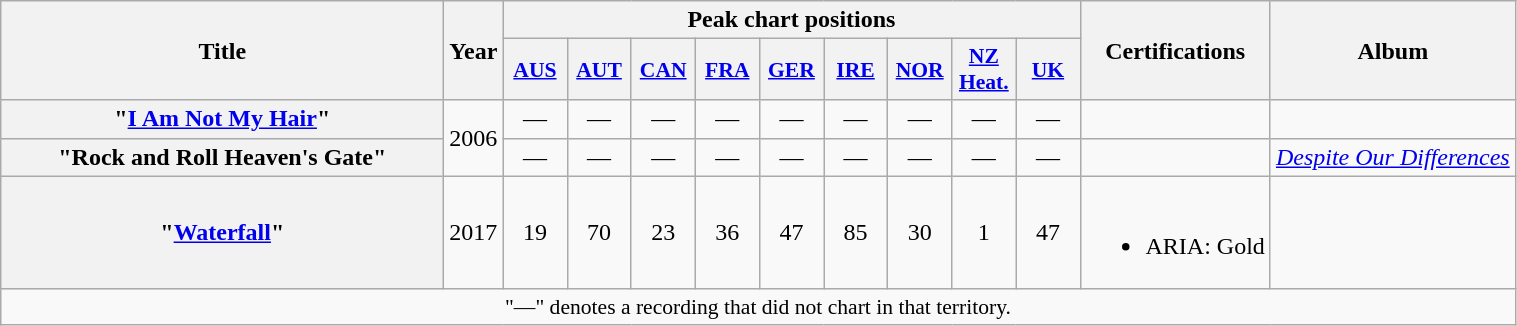<table class="wikitable plainrowheaders" style="text-align:center;">
<tr>
<th scope="col" rowspan="2" style="width:18em;">Title</th>
<th scope="col" rowspan="2">Year</th>
<th scope="col" colspan="9">Peak chart positions</th>
<th scope="col" rowspan="2">Certifications</th>
<th scope="col" rowspan="2">Album</th>
</tr>
<tr>
<th scope="col" style="width:2.5em; font-size:90%;"><a href='#'>AUS</a><br></th>
<th scope="col" style="width:2.5em; font-size:90%;"><a href='#'>AUT</a><br></th>
<th scope="col" style="width:2.5em; font-size:90%;"><a href='#'>CAN</a><br></th>
<th scope="col" style="width:2.5em; font-size:90%;"><a href='#'>FRA</a><br></th>
<th scope="col" style="width:2.5em; font-size:90%;"><a href='#'>GER</a><br></th>
<th scope="col" style="width:2.5em; font-size:90%;"><a href='#'>IRE</a><br></th>
<th scope="col" style="width:2.5em; font-size:90%;"><a href='#'>NOR</a><br></th>
<th scope="col" style="width:2.5em; font-size:90%;"><a href='#'>NZ Heat.</a><br></th>
<th scope="col" style="width:2.5em; font-size:90%;"><a href='#'>UK</a><br></th>
</tr>
<tr>
<th scope="row">"<a href='#'>I Am Not My Hair</a>" <br> </th>
<td rowspan="2">2006</td>
<td>—</td>
<td>—</td>
<td>—</td>
<td>—</td>
<td>—</td>
<td>—</td>
<td>—</td>
<td>—</td>
<td>—</td>
<td></td>
<td></td>
</tr>
<tr>
<th scope="row">"Rock and Roll Heaven's Gate" <br> </th>
<td>—</td>
<td>—</td>
<td>—</td>
<td>—</td>
<td>—</td>
<td>—</td>
<td>—</td>
<td>—</td>
<td>—</td>
<td></td>
<td><em><a href='#'>Despite Our Differences</a></em></td>
</tr>
<tr>
<th scope="row">"<a href='#'>Waterfall</a>" <br> </th>
<td>2017</td>
<td>19</td>
<td>70</td>
<td>23</td>
<td>36</td>
<td>47</td>
<td>85</td>
<td>30</td>
<td>1</td>
<td>47</td>
<td><br><ul><li>ARIA: Gold</li></ul></td>
<td></td>
</tr>
<tr>
<td colspan="13" style="font-size:90%">"—" denotes a recording that did not chart in that territory.</td>
</tr>
</table>
